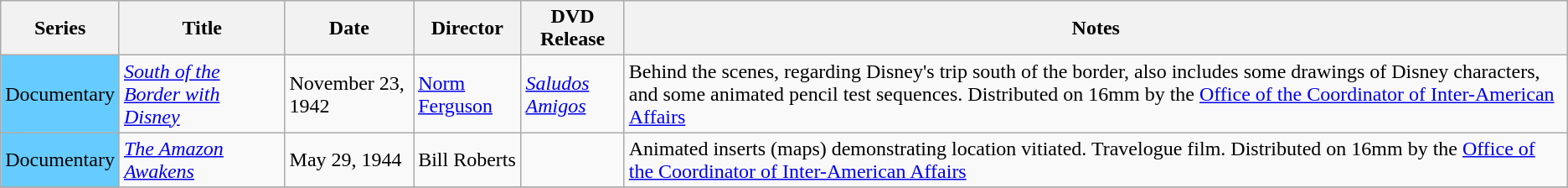<table class=wikitable sortable">
<tr>
<th>Series</th>
<th>Title</th>
<th>Date</th>
<th>Director</th>
<th>DVD Release</th>
<th>Notes</th>
</tr>
<tr>
<td bgcolor="#66ccff">Documentary</td>
<td><em><a href='#'>South of the Border with Disney</a></em></td>
<td>November 23, 1942</td>
<td><a href='#'>Norm Ferguson</a></td>
<td><em><a href='#'>Saludos Amigos</a></em></td>
<td>Behind the scenes, regarding Disney's trip south of the border, also includes some drawings of Disney characters, and some animated pencil test sequences. Distributed on 16mm by the <a href='#'>Office of the Coordinator of Inter-American Affairs</a></td>
</tr>
<tr>
<td bgcolor="#66ccff">Documentary</td>
<td><em><a href='#'>The Amazon Awakens</a></em></td>
<td>May 29, 1944</td>
<td>Bill Roberts</td>
<td></td>
<td>Animated inserts (maps) demonstrating location vitiated. Travelogue film. Distributed on 16mm by the <a href='#'>Office of the Coordinator of Inter-American Affairs</a></td>
</tr>
<tr>
</tr>
</table>
